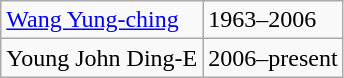<table class="wikitable">
<tr>
<td><a href='#'>Wang Yung-ching</a></td>
<td>1963–2006</td>
</tr>
<tr>
<td>Young John Ding-E</td>
<td>2006–present</td>
</tr>
</table>
